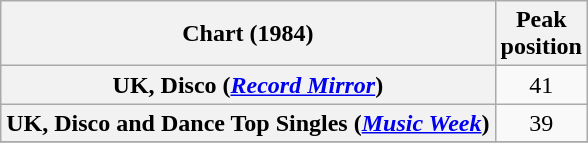<table class="wikitable plainrowheaders sortable">
<tr>
<th>Chart (1984)</th>
<th>Peak<br>position</th>
</tr>
<tr>
<th scope="row">UK, Disco (<em><a href='#'>Record Mirror</a></em>)<br></th>
<td align="center">41</td>
</tr>
<tr>
<th scope="row">UK,  Disco and Dance Top Singles (<em><a href='#'>Music Week</a></em>)<br></th>
<td align="center">39</td>
</tr>
<tr>
</tr>
</table>
